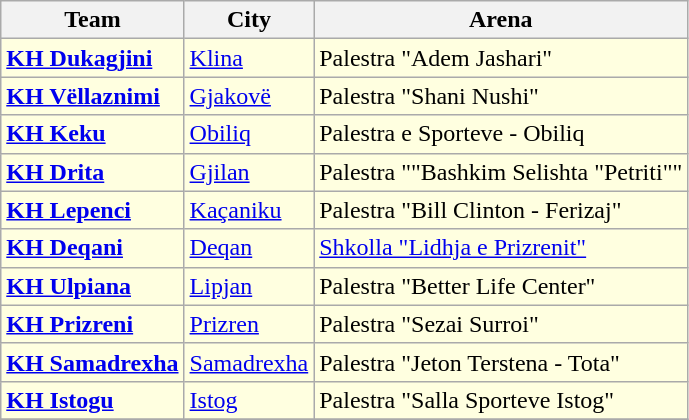<table class="wikitable sortable">
<tr>
<th>Team</th>
<th>City</th>
<th>Arena</th>
</tr>
<tr bgcolor=ffffe0>
<td><strong><a href='#'>KH Dukagjini</a></strong></td>
<td><a href='#'>Klina</a></td>
<td>Palestra "Adem Jashari"</td>
</tr>
<tr bgcolor=ffffe0>
<td><strong><a href='#'>KH Vëllaznimi</a></strong></td>
<td><a href='#'>Gjakovë</a></td>
<td>Palestra "Shani Nushi"</td>
</tr>
<tr bgcolor=ffffe0>
<td><strong><a href='#'>KH Keku</a></strong></td>
<td><a href='#'>Obiliq</a></td>
<td>Palestra e Sporteve - Obiliq</td>
</tr>
<tr bgcolor=ffffe0>
<td><strong><a href='#'>KH Drita</a></strong></td>
<td><a href='#'>Gjilan</a></td>
<td>Palestra ""Bashkim Selishta "Petriti""</td>
</tr>
<tr bgcolor=ffffe0>
<td><strong><a href='#'>KH Lepenci</a></strong></td>
<td><a href='#'>Kaçaniku</a></td>
<td>Palestra "Bill Clinton - Ferizaj"</td>
</tr>
<tr bgcolor=ffffe0>
<td><strong><a href='#'>KH Deqani</a></strong></td>
<td><a href='#'>Deqan</a></td>
<td><a href='#'>Shkolla "Lidhja e Prizrenit"</a></td>
</tr>
<tr bgcolor=ffffe0>
<td><strong><a href='#'>KH Ulpiana</a></strong></td>
<td><a href='#'>Lipjan</a></td>
<td>Palestra "Better Life Center"</td>
</tr>
<tr bgcolor=ffffe0>
<td><strong><a href='#'>KH Prizreni</a></strong></td>
<td><a href='#'>Prizren</a></td>
<td>Palestra "Sezai Surroi"</td>
</tr>
<tr bgcolor=ffffe0>
<td><strong><a href='#'>KH Samadrexha</a></strong></td>
<td><a href='#'>Samadrexha</a></td>
<td>Palestra "Jeton Terstena - Tota"</td>
</tr>
<tr bgcolor=ffffe0>
<td><strong><a href='#'>KH Istogu</a></strong></td>
<td><a href='#'>Istog</a></td>
<td>Palestra "Salla Sporteve Istog"</td>
</tr>
<tr bgcolor=ffffe0>
</tr>
</table>
